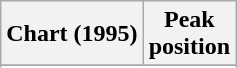<table class="wikitable sortable">
<tr>
<th>Chart (1995)</th>
<th>Peak<br>position</th>
</tr>
<tr>
</tr>
<tr>
</tr>
<tr>
</tr>
</table>
